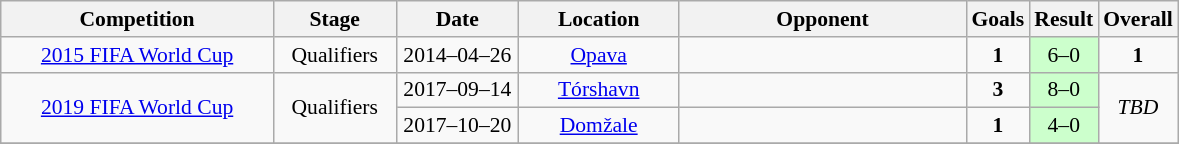<table class="wikitable" style="font-size:90%">
<tr>
<th width=175px>Competition</th>
<th width=75px>Stage</th>
<th width=75px>Date</th>
<th width=100px>Location</th>
<th width=185px>Opponent</th>
<th width=25px>Goals</th>
<th width=25>Result</th>
<th width=25px>Overall</th>
</tr>
<tr align=center>
<td><a href='#'>2015 FIFA World Cup</a></td>
<td>Qualifiers</td>
<td>2014–04–26</td>
<td><a href='#'>Opava</a></td>
<td align=left></td>
<td><strong>1</strong></td>
<td bgcolor=#CCFFCC>6–0</td>
<td><strong>1</strong></td>
</tr>
<tr align=center>
<td rowspan=2><a href='#'>2019 FIFA World Cup</a></td>
<td rowspan=2>Qualifiers</td>
<td>2017–09–14</td>
<td><a href='#'>Tórshavn</a></td>
<td align=left></td>
<td><strong>3</strong></td>
<td bgcolor=#CCFFCC>8–0</td>
<td rowspan=2><em>TBD</em></td>
</tr>
<tr align=center>
<td>2017–10–20</td>
<td><a href='#'>Domžale</a></td>
<td align=left></td>
<td><strong>1</strong></td>
<td bgcolor=#CCFFCC>4–0</td>
</tr>
<tr>
</tr>
</table>
